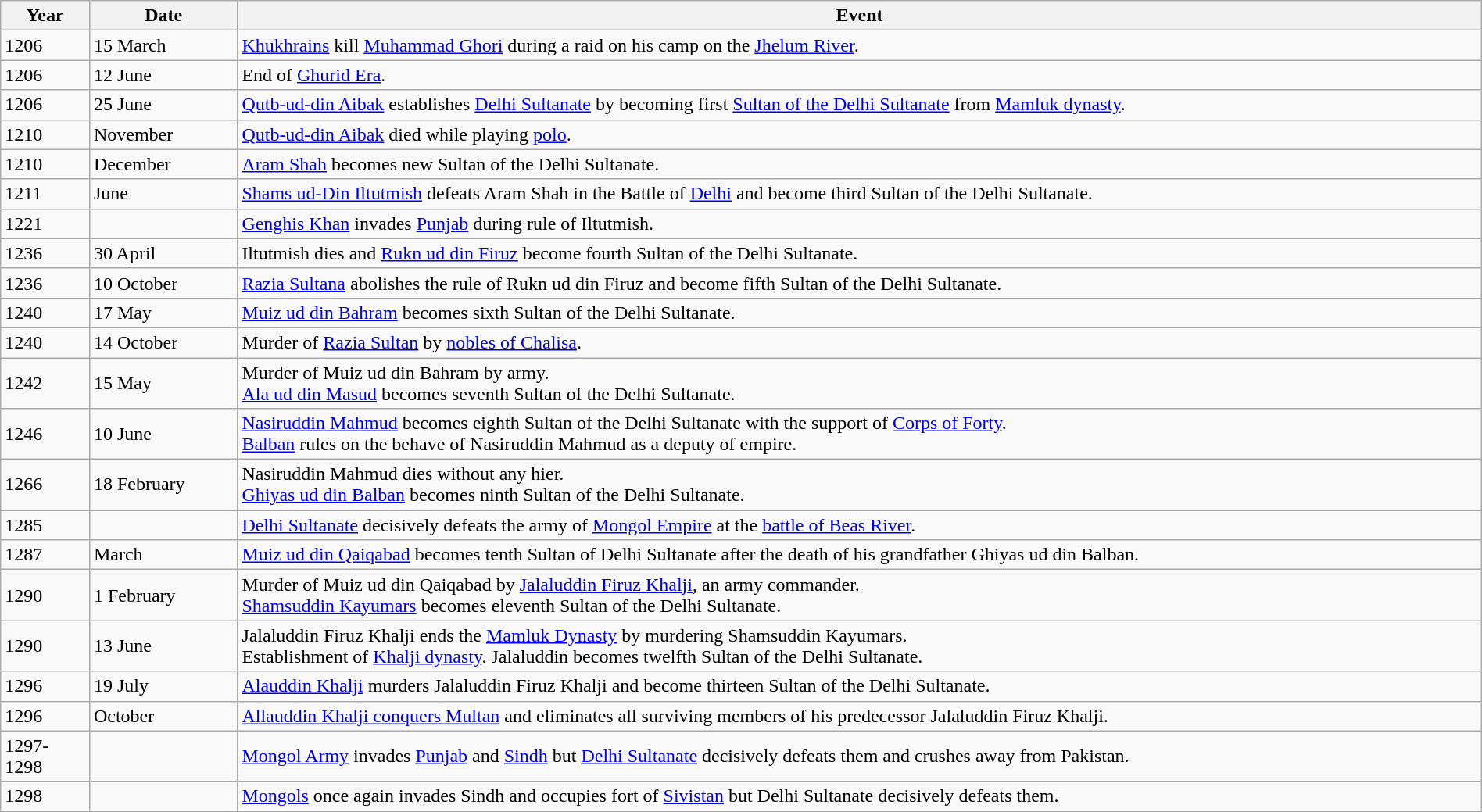<table class="wikitable" style="width:100%">
<tr>
<th style="width:6%">Year</th>
<th style="width:10%">Date</th>
<th>Event</th>
</tr>
<tr>
<td>1206</td>
<td>15 March</td>
<td><a href='#'>Khukhrains</a> kill <a href='#'>Muhammad Ghori</a> during a raid on his camp on the <a href='#'>Jhelum River</a>.</td>
</tr>
<tr>
<td>1206</td>
<td>12 June</td>
<td>End of <a href='#'>Ghurid Era</a>.</td>
</tr>
<tr>
<td>1206</td>
<td>25 June</td>
<td><a href='#'>Qutb-ud-din Aibak</a> establishes <a href='#'>Delhi Sultanate</a> by becoming first <a href='#'>Sultan of the Delhi Sultanate</a> from <a href='#'>Mamluk dynasty</a>.</td>
</tr>
<tr>
<td>1210</td>
<td>November</td>
<td><a href='#'>Qutb-ud-din Aibak</a> died while playing <a href='#'>polo</a>.</td>
</tr>
<tr>
<td>1210</td>
<td>December</td>
<td><a href='#'>Aram Shah</a> becomes new Sultan of the Delhi Sultanate.</td>
</tr>
<tr>
<td>1211</td>
<td>June</td>
<td><a href='#'>Shams ud-Din Iltutmish</a> defeats Aram Shah in the Battle of <a href='#'>Delhi</a> and become third Sultan of the Delhi Sultanate.</td>
</tr>
<tr>
<td>1221</td>
<td></td>
<td><a href='#'>Genghis Khan</a> invades <a href='#'>Punjab</a> during rule of Iltutmish.</td>
</tr>
<tr>
<td>1236</td>
<td>30 April</td>
<td>Iltutmish dies and <a href='#'>Rukn ud din Firuz</a> become fourth Sultan of the Delhi Sultanate.</td>
</tr>
<tr>
<td>1236</td>
<td>10 October</td>
<td><a href='#'>Razia Sultana</a> abolishes the rule of Rukn ud din Firuz and become fifth Sultan of the Delhi Sultanate.</td>
</tr>
<tr>
<td>1240</td>
<td>17 May</td>
<td><a href='#'>Muiz ud din Bahram</a> becomes sixth Sultan of the Delhi Sultanate.</td>
</tr>
<tr>
<td>1240</td>
<td>14 October</td>
<td>Murder of <a href='#'>Razia Sultan</a> by <a href='#'>nobles of Chalisa</a>.</td>
</tr>
<tr>
<td>1242</td>
<td>15 May</td>
<td>Murder of Muiz ud din Bahram by army.<br><a href='#'>Ala ud din Masud</a> becomes seventh Sultan of the Delhi Sultanate.</td>
</tr>
<tr>
<td>1246</td>
<td>10 June</td>
<td><a href='#'>Nasiruddin Mahmud</a> becomes eighth Sultan of the Delhi Sultanate with the support of <a href='#'>Corps of Forty</a>.<br><a href='#'>Balban</a> rules on the behave of Nasiruddin Mahmud as a deputy of empire.</td>
</tr>
<tr>
<td>1266</td>
<td>18 February</td>
<td>Nasiruddin Mahmud dies without any hier.<br><a href='#'>Ghiyas ud din Balban</a> becomes ninth Sultan of the Delhi Sultanate.</td>
</tr>
<tr>
<td>1285</td>
<td></td>
<td><a href='#'>Delhi Sultanate</a> decisively defeats the army of <a href='#'>Mongol Empire</a> at the <a href='#'>battle of Beas River</a>.</td>
</tr>
<tr>
<td>1287</td>
<td>March</td>
<td><a href='#'>Muiz ud din Qaiqabad</a> becomes tenth Sultan of Delhi Sultanate after the death of his grandfather Ghiyas ud din Balban.</td>
</tr>
<tr>
<td>1290</td>
<td>1 February</td>
<td>Murder of Muiz ud din Qaiqabad by <a href='#'>Jalaluddin Firuz Khalji</a>, an army commander.<br><a href='#'>Shamsuddin Kayumars</a> becomes eleventh Sultan of the Delhi Sultanate.</td>
</tr>
<tr>
<td>1290</td>
<td>13 June</td>
<td>Jalaluddin Firuz Khalji ends the <a href='#'>Mamluk Dynasty</a> by murdering Shamsuddin Kayumars.<br>Establishment of <a href='#'>Khalji dynasty</a>. Jalaluddin becomes twelfth Sultan of the Delhi Sultanate.</td>
</tr>
<tr>
<td>1296</td>
<td>19 July</td>
<td><a href='#'>Alauddin Khalji</a> murders Jalaluddin Firuz Khalji and become thirteen Sultan of the Delhi Sultanate.</td>
</tr>
<tr>
<td>1296</td>
<td>October</td>
<td><a href='#'>Allauddin Khalji conquers Multan</a> and eliminates all surviving members of his predecessor Jalaluddin Firuz Khalji.</td>
</tr>
<tr>
<td>1297-1298</td>
<td></td>
<td><a href='#'>Mongol Army</a> invades <a href='#'>Punjab</a> and <a href='#'>Sindh</a> but <a href='#'>Delhi Sultanate</a> decisively defeats them and crushes away from Pakistan.</td>
</tr>
<tr>
<td>1298</td>
<td></td>
<td><a href='#'>Mongols</a> once again invades Sindh and occupies fort of <a href='#'>Sivistan</a> but Delhi Sultanate decisively defeats them.</td>
</tr>
<tr>
</tr>
</table>
